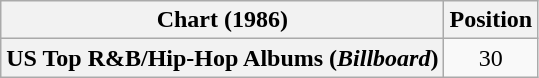<table class="wikitable plainrowheaders" style="text-align:center">
<tr>
<th scope="col">Chart (1986)</th>
<th scope="col">Position</th>
</tr>
<tr>
<th scope="row">US Top R&B/Hip-Hop Albums (<em>Billboard</em>)</th>
<td>30</td>
</tr>
</table>
